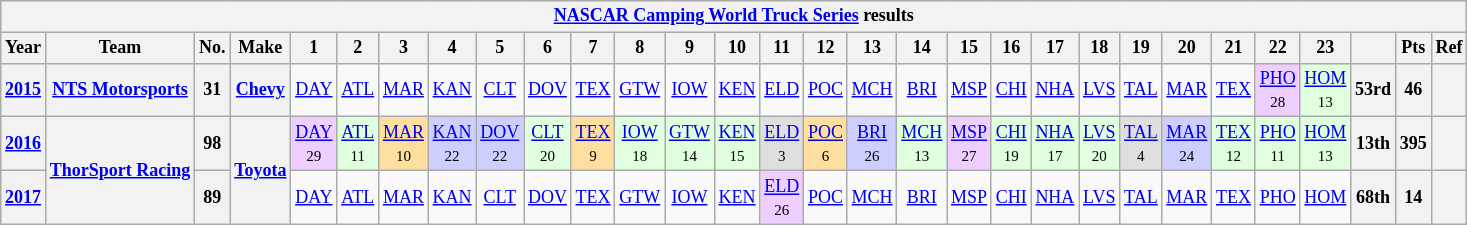<table class="wikitable" style="text-align:center; font-size:75%">
<tr>
<th colspan=45><a href='#'>NASCAR Camping World Truck Series</a> results</th>
</tr>
<tr>
<th>Year</th>
<th>Team</th>
<th>No.</th>
<th>Make</th>
<th>1</th>
<th>2</th>
<th>3</th>
<th>4</th>
<th>5</th>
<th>6</th>
<th>7</th>
<th>8</th>
<th>9</th>
<th>10</th>
<th>11</th>
<th>12</th>
<th>13</th>
<th>14</th>
<th>15</th>
<th>16</th>
<th>17</th>
<th>18</th>
<th>19</th>
<th>20</th>
<th>21</th>
<th>22</th>
<th>23</th>
<th></th>
<th>Pts</th>
<th>Ref</th>
</tr>
<tr>
<th><a href='#'>2015</a></th>
<th><a href='#'>NTS Motorsports</a></th>
<th>31</th>
<th><a href='#'>Chevy</a></th>
<td><a href='#'>DAY</a></td>
<td><a href='#'>ATL</a></td>
<td><a href='#'>MAR</a></td>
<td><a href='#'>KAN</a></td>
<td><a href='#'>CLT</a></td>
<td><a href='#'>DOV</a></td>
<td><a href='#'>TEX</a></td>
<td><a href='#'>GTW</a></td>
<td><a href='#'>IOW</a></td>
<td><a href='#'>KEN</a></td>
<td><a href='#'>ELD</a></td>
<td><a href='#'>POC</a></td>
<td><a href='#'>MCH</a></td>
<td><a href='#'>BRI</a></td>
<td><a href='#'>MSP</a></td>
<td><a href='#'>CHI</a></td>
<td><a href='#'>NHA</a></td>
<td><a href='#'>LVS</a></td>
<td><a href='#'>TAL</a></td>
<td><a href='#'>MAR</a></td>
<td><a href='#'>TEX</a></td>
<td style="background:#EFCFFF;"><a href='#'>PHO</a><br><small>28</small></td>
<td style="background:#DFFFDF;"><a href='#'>HOM</a><br><small>13</small></td>
<th>53rd</th>
<th>46</th>
<th></th>
</tr>
<tr>
<th><a href='#'>2016</a></th>
<th rowspan=2><a href='#'>ThorSport Racing</a></th>
<th>98</th>
<th rowspan=2><a href='#'>Toyota</a></th>
<td style="background:#EFCFFF;"><a href='#'>DAY</a><br><small>29</small></td>
<td style="background:#DFFFDF;"><a href='#'>ATL</a><br><small>11</small></td>
<td style="background:#FFDF9F;"><a href='#'>MAR</a><br><small>10</small></td>
<td style="background:#CFCFFF;"><a href='#'>KAN</a><br><small>22</small></td>
<td style="background:#CFCFFF;"><a href='#'>DOV</a><br><small>22</small></td>
<td style="background:#DFFFDF;"><a href='#'>CLT</a><br><small>20</small></td>
<td style="background:#FFDF9F;"><a href='#'>TEX</a><br><small>9</small></td>
<td style="background:#DFFFDF;"><a href='#'>IOW</a><br><small>18</small></td>
<td style="background:#DFFFDF;"><a href='#'>GTW</a><br><small>14</small></td>
<td style="background:#DFFFDF;"><a href='#'>KEN</a><br><small>15</small></td>
<td style="background:#DFDFDF;"><a href='#'>ELD</a><br><small>3</small></td>
<td style="background:#FFDF9F;"><a href='#'>POC</a><br><small>6</small></td>
<td style="background:#CFCFFF;"><a href='#'>BRI</a><br><small>26</small></td>
<td style="background:#DFFFDF;"><a href='#'>MCH</a><br><small>13</small></td>
<td style="background:#EFCFFF;"><a href='#'>MSP</a><br><small>27</small></td>
<td style="background:#DFFFDF;"><a href='#'>CHI</a><br><small>19</small></td>
<td style="background:#DFFFDF;"><a href='#'>NHA</a><br><small>17</small></td>
<td style="background:#DFFFDF;"><a href='#'>LVS</a><br><small>20</small></td>
<td style="background:#DFDFDF;"><a href='#'>TAL</a><br><small>4</small></td>
<td style="background:#CFCFFF;"><a href='#'>MAR</a><br><small>24</small></td>
<td style="background:#DFFFDF;"><a href='#'>TEX</a><br><small>12</small></td>
<td style="background:#DFFFDF;"><a href='#'>PHO</a><br><small>11</small></td>
<td style="background:#DFFFDF;"><a href='#'>HOM</a><br><small>13</small></td>
<th>13th</th>
<th>395</th>
<th></th>
</tr>
<tr>
<th><a href='#'>2017</a></th>
<th>89</th>
<td><a href='#'>DAY</a></td>
<td><a href='#'>ATL</a></td>
<td><a href='#'>MAR</a></td>
<td><a href='#'>KAN</a></td>
<td><a href='#'>CLT</a></td>
<td><a href='#'>DOV</a></td>
<td><a href='#'>TEX</a></td>
<td><a href='#'>GTW</a></td>
<td><a href='#'>IOW</a></td>
<td><a href='#'>KEN</a></td>
<td style="background:#EFCFFF;"><a href='#'>ELD</a><br><small>26</small></td>
<td><a href='#'>POC</a></td>
<td><a href='#'>MCH</a></td>
<td><a href='#'>BRI</a></td>
<td><a href='#'>MSP</a></td>
<td><a href='#'>CHI</a></td>
<td><a href='#'>NHA</a></td>
<td><a href='#'>LVS</a></td>
<td><a href='#'>TAL</a></td>
<td><a href='#'>MAR</a></td>
<td><a href='#'>TEX</a></td>
<td><a href='#'>PHO</a></td>
<td><a href='#'>HOM</a></td>
<th>68th</th>
<th>14</th>
<th></th>
</tr>
</table>
